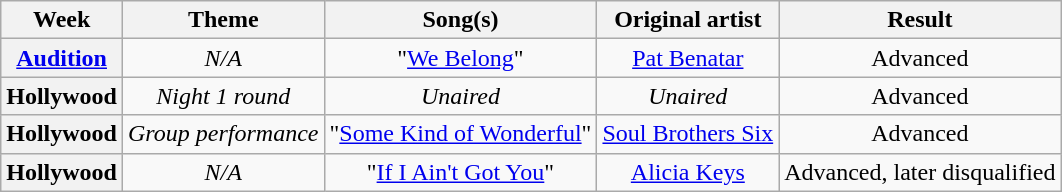<table class="sortable wikitable" style="text-align: center;">
<tr>
<th>Week</th>
<th>Theme</th>
<th>Song(s)</th>
<th>Original artist</th>
<th>Result</th>
</tr>
<tr>
<th><a href='#'>Audition</a></th>
<td><em>N/A</em></td>
<td>"<a href='#'>We Belong</a>"</td>
<td><a href='#'>Pat Benatar</a></td>
<td>Advanced</td>
</tr>
<tr>
<th>Hollywood</th>
<td><em>Night 1 round</em></td>
<td><em>Unaired</em></td>
<td><em>Unaired</em></td>
<td>Advanced</td>
</tr>
<tr>
<th>Hollywood</th>
<td><em>Group performance</em></td>
<td>"<a href='#'>Some Kind of Wonderful</a>"</td>
<td><a href='#'>Soul Brothers Six</a></td>
<td>Advanced</td>
</tr>
<tr>
<th>Hollywood</th>
<td><em>N/A</em></td>
<td>"<a href='#'>If I Ain't Got You</a>"</td>
<td><a href='#'>Alicia Keys</a></td>
<td>Advanced, later disqualified</td>
</tr>
</table>
